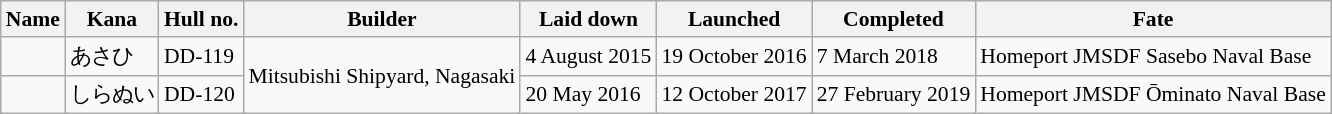<table class="wikitable" style="font-size:90%;">
<tr>
<th>Name</th>
<th>Kana</th>
<th>Hull no.</th>
<th>Builder</th>
<th>Laid down</th>
<th>Launched</th>
<th>Completed</th>
<th>Fate</th>
</tr>
<tr>
<td></td>
<td>あさひ</td>
<td>DD-119</td>
<td rowspan="2">Mitsubishi Shipyard, Nagasaki</td>
<td>4 August 2015</td>
<td>19 October 2016</td>
<td>7 March 2018</td>
<td>Homeport JMSDF Sasebo Naval Base</td>
</tr>
<tr>
<td></td>
<td>しらぬい</td>
<td>DD-120</td>
<td>20 May 2016</td>
<td>12 October 2017</td>
<td>27 February 2019</td>
<td>Homeport JMSDF Ōminato Naval Base</td>
</tr>
</table>
